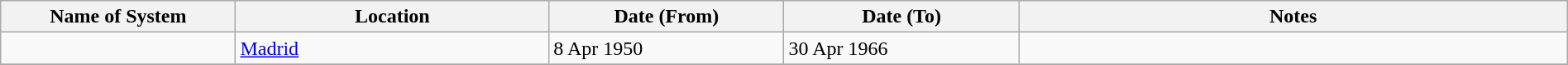<table class="wikitable" width=100%>
<tr>
<th width=15%>Name of System</th>
<th width=20%>Location</th>
<th width=15%>Date (From)</th>
<th width=15%>Date (To)</th>
<th width=35%>Notes</th>
</tr>
<tr>
<td> </td>
<td><a href='#'>Madrid</a></td>
<td>8 Apr 1950</td>
<td>30 Apr 1966</td>
<td> </td>
</tr>
<tr>
</tr>
</table>
